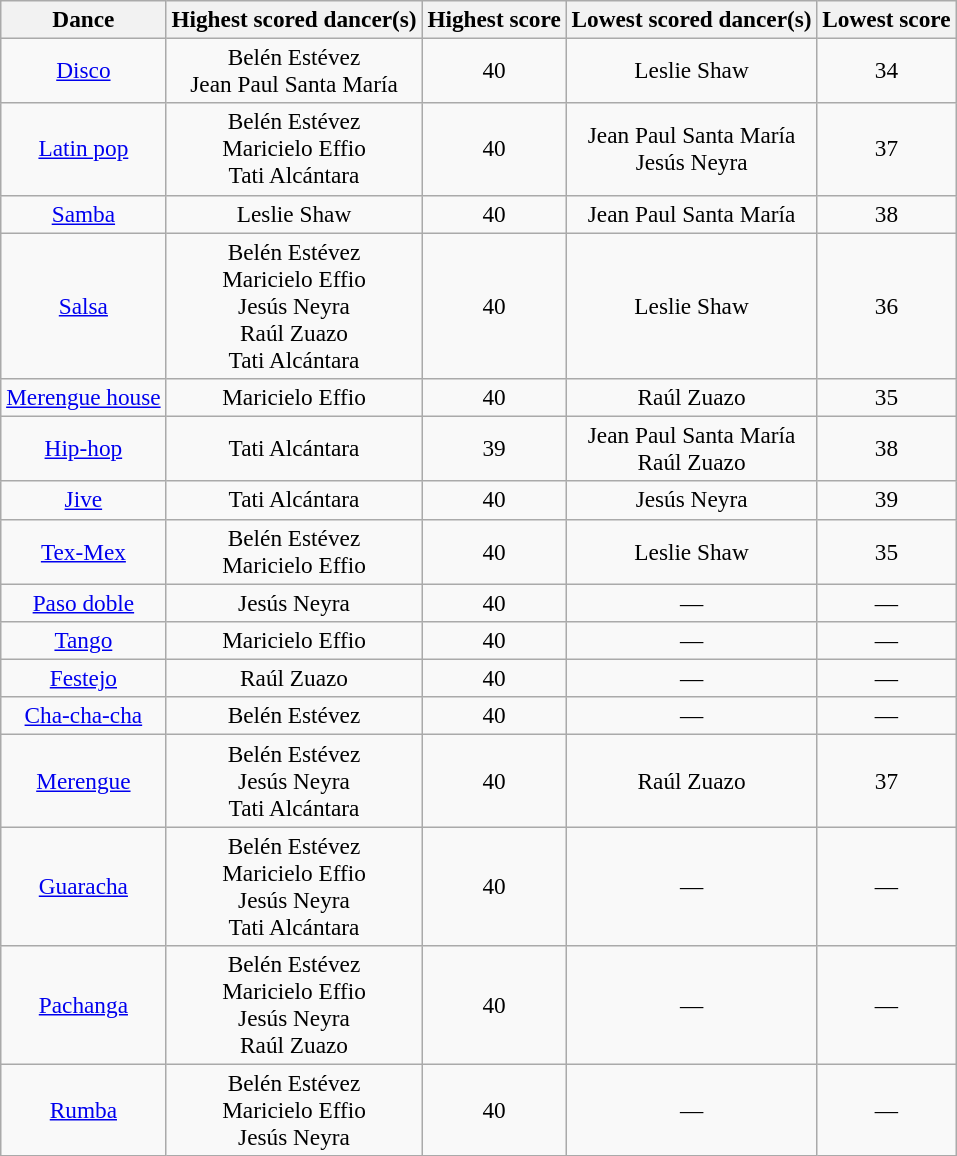<table class="wikitable sortable" style="text-align:center; white-space:nowrap;  font-size:97%;">
<tr>
<th>Dance</th>
<th class="sortable">Highest scored dancer(s)</th>
<th>Highest score</th>
<th class="sortable">Lowest scored dancer(s)</th>
<th>Lowest score</th>
</tr>
<tr>
<td><a href='#'>Disco</a></td>
<td>Belén Estévez<br>Jean Paul Santa María</td>
<td>40</td>
<td>Leslie Shaw</td>
<td>34</td>
</tr>
<tr>
<td><a href='#'>Latin pop</a></td>
<td>Belén Estévez<br>Maricielo Effio<br>Tati Alcántara</td>
<td>40</td>
<td>Jean Paul Santa María<br>Jesús Neyra</td>
<td>37</td>
</tr>
<tr>
<td><a href='#'>Samba</a></td>
<td>Leslie Shaw</td>
<td>40</td>
<td>Jean Paul Santa María</td>
<td>38</td>
</tr>
<tr>
<td><a href='#'>Salsa</a></td>
<td>Belén Estévez<br>Maricielo Effio<br>Jesús Neyra<br>Raúl Zuazo<br>Tati Alcántara</td>
<td>40</td>
<td>Leslie Shaw</td>
<td>36</td>
</tr>
<tr>
<td><a href='#'>Merengue house</a></td>
<td>Maricielo Effio</td>
<td>40</td>
<td>Raúl Zuazo</td>
<td>35</td>
</tr>
<tr>
<td><a href='#'>Hip-hop</a></td>
<td>Tati Alcántara</td>
<td>39</td>
<td>Jean Paul Santa María<br>Raúl Zuazo</td>
<td>38</td>
</tr>
<tr>
<td><a href='#'>Jive</a></td>
<td>Tati Alcántara</td>
<td>40</td>
<td>Jesús Neyra</td>
<td>39</td>
</tr>
<tr>
<td><a href='#'>Tex-Mex</a></td>
<td>Belén Estévez<br>Maricielo Effio</td>
<td>40</td>
<td>Leslie Shaw</td>
<td>35</td>
</tr>
<tr>
<td><a href='#'>Paso doble</a></td>
<td>Jesús Neyra</td>
<td>40</td>
<td>—</td>
<td>—</td>
</tr>
<tr>
<td><a href='#'>Tango</a></td>
<td>Maricielo Effio</td>
<td>40</td>
<td>—</td>
<td>—</td>
</tr>
<tr>
<td><a href='#'>Festejo</a></td>
<td>Raúl Zuazo</td>
<td>40</td>
<td>—</td>
<td>—</td>
</tr>
<tr>
<td><a href='#'>Cha-cha-cha</a></td>
<td>Belén Estévez</td>
<td>40</td>
<td>—</td>
<td>—</td>
</tr>
<tr>
<td><a href='#'>Merengue</a></td>
<td>Belén Estévez<br>Jesús Neyra<br>Tati Alcántara</td>
<td>40</td>
<td>Raúl Zuazo</td>
<td>37</td>
</tr>
<tr>
<td><a href='#'>Guaracha</a></td>
<td>Belén Estévez<br>Maricielo Effio<br>Jesús Neyra<br>Tati Alcántara</td>
<td>40</td>
<td>—</td>
<td>—</td>
</tr>
<tr>
<td><a href='#'>Pachanga</a></td>
<td>Belén Estévez<br>Maricielo Effio<br>Jesús Neyra<br>Raúl Zuazo</td>
<td>40</td>
<td>—</td>
<td>—</td>
</tr>
<tr>
<td><a href='#'>Rumba</a></td>
<td>Belén Estévez<br>Maricielo Effio<br>Jesús Neyra</td>
<td>40</td>
<td>—</td>
<td>—</td>
</tr>
</table>
